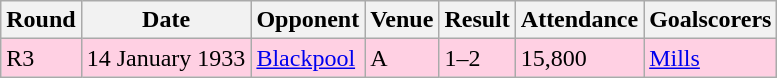<table class="wikitable">
<tr>
<th>Round</th>
<th>Date</th>
<th>Opponent</th>
<th>Venue</th>
<th>Result</th>
<th>Attendance</th>
<th>Goalscorers</th>
</tr>
<tr style="background:#ffd0e3;">
<td>R3</td>
<td>14 January 1933</td>
<td><a href='#'>Blackpool</a></td>
<td>A</td>
<td>1–2</td>
<td>15,800</td>
<td><a href='#'>Mills</a></td>
</tr>
</table>
